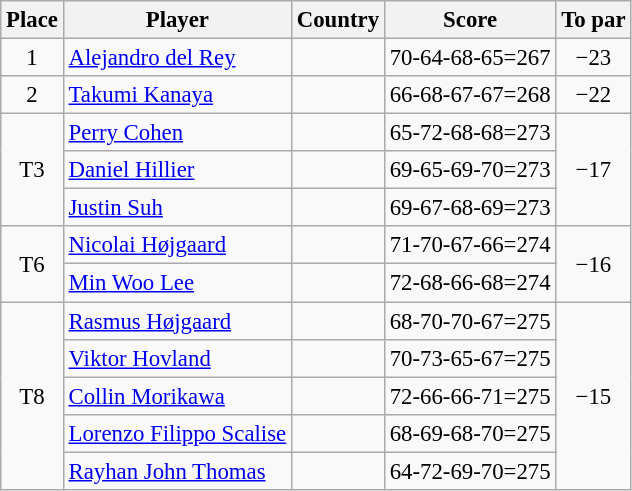<table class="wikitable" style="font-size:95%;">
<tr>
<th>Place</th>
<th>Player</th>
<th>Country</th>
<th>Score</th>
<th>To par</th>
</tr>
<tr>
<td align=center>1</td>
<td><a href='#'>Alejandro del Rey</a></td>
<td></td>
<td>70-64-68-65=267</td>
<td align=center>−23</td>
</tr>
<tr>
<td align=center>2</td>
<td><a href='#'>Takumi Kanaya</a></td>
<td></td>
<td>66-68-67-67=268</td>
<td align=center>−22</td>
</tr>
<tr>
<td align=center rowspan=3>T3</td>
<td><a href='#'>Perry Cohen</a></td>
<td></td>
<td>65-72-68-68=273</td>
<td align=center rowspan=3>−17</td>
</tr>
<tr>
<td><a href='#'>Daniel Hillier</a></td>
<td></td>
<td>69-65-69-70=273</td>
</tr>
<tr>
<td><a href='#'>Justin Suh</a></td>
<td></td>
<td>69-67-68-69=273</td>
</tr>
<tr>
<td align=center rowspan=2>T6</td>
<td><a href='#'>Nicolai Højgaard</a></td>
<td></td>
<td>71-70-67-66=274</td>
<td align=center rowspan=2>−16</td>
</tr>
<tr>
<td><a href='#'>Min Woo Lee</a></td>
<td></td>
<td>72-68-66-68=274</td>
</tr>
<tr>
<td align=center rowspan=5>T8</td>
<td><a href='#'>Rasmus Højgaard</a></td>
<td></td>
<td>68-70-70-67=275</td>
<td align=center rowspan=5>−15</td>
</tr>
<tr>
<td><a href='#'>Viktor Hovland</a></td>
<td></td>
<td>70-73-65-67=275</td>
</tr>
<tr>
<td><a href='#'>Collin Morikawa</a></td>
<td></td>
<td>72-66-66-71=275</td>
</tr>
<tr>
<td><a href='#'>Lorenzo Filippo Scalise</a></td>
<td></td>
<td>68-69-68-70=275</td>
</tr>
<tr>
<td><a href='#'>Rayhan John Thomas</a></td>
<td></td>
<td>64-72-69-70=275</td>
</tr>
</table>
